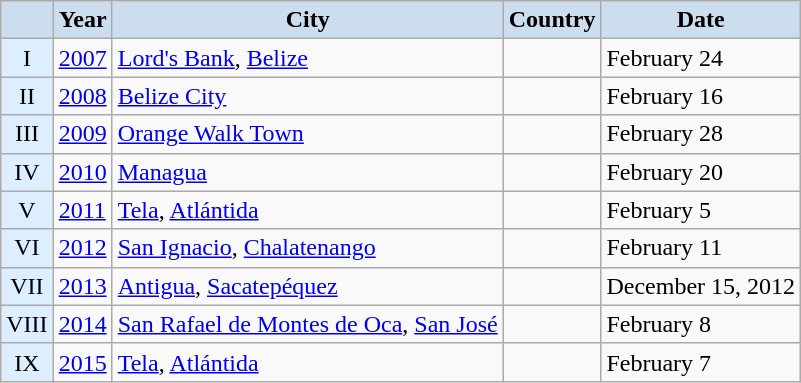<table class="wikitable" align="center">
<tr>
<th style="background-color: #CCDDEE;"></th>
<th style="background-color: #CCDDEE;">Year</th>
<th style="background-color: #CCDDEE;">City</th>
<th style="background-color: #CCDDEE;">Country</th>
<th style="background-color: #CCDDEE;">Date</th>
</tr>
<tr>
<td bgcolor=DDEEFF align="center">I</td>
<td><a href='#'>2007</a></td>
<td><a href='#'>Lord's Bank</a>, <a href='#'>Belize</a></td>
<td></td>
<td>February 24</td>
</tr>
<tr>
<td bgcolor=DDEEFF align="center">II</td>
<td><a href='#'>2008</a></td>
<td><a href='#'>Belize City</a></td>
<td></td>
<td>February 16</td>
</tr>
<tr>
<td bgcolor=DDEEFF align="center">III</td>
<td><a href='#'>2009</a></td>
<td><a href='#'>Orange Walk Town</a></td>
<td></td>
<td>February 28</td>
</tr>
<tr>
<td bgcolor=DDEEFF align="center">IV</td>
<td><a href='#'>2010</a></td>
<td><a href='#'>Managua</a></td>
<td></td>
<td>February 20</td>
</tr>
<tr>
<td bgcolor=DDEEFF align="center">V</td>
<td><a href='#'>2011</a></td>
<td><a href='#'>Tela</a>, <a href='#'>Atlántida</a></td>
<td></td>
<td>February 5</td>
</tr>
<tr>
<td bgcolor=DDEEFF align="center">VI</td>
<td><a href='#'>2012</a></td>
<td><a href='#'>San Ignacio</a>, <a href='#'>Chalatenango</a></td>
<td></td>
<td>February 11</td>
</tr>
<tr>
<td bgcolor=DDEEFF align="center">VII</td>
<td><a href='#'>2013</a></td>
<td><a href='#'>Antigua</a>,  <a href='#'>Sacatepéquez</a></td>
<td></td>
<td>December 15, 2012</td>
</tr>
<tr>
<td bgcolor=DDEEFF align="center">VIII</td>
<td><a href='#'>2014</a></td>
<td><a href='#'>San Rafael de Montes de Oca</a>, <a href='#'>San José</a></td>
<td></td>
<td>February 8</td>
</tr>
<tr>
<td bgcolor=DDEEFF align="center">IX</td>
<td><a href='#'>2015</a></td>
<td><a href='#'>Tela</a>, <a href='#'>Atlántida</a></td>
<td></td>
<td>February 7</td>
</tr>
</table>
